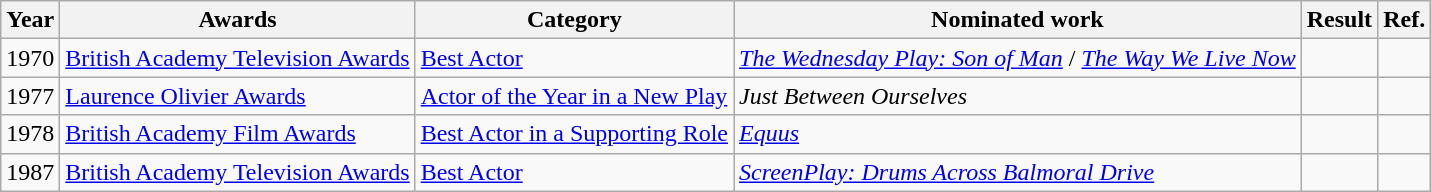<table class="wikitable">
<tr>
<th>Year</th>
<th>Awards</th>
<th>Category</th>
<th>Nominated work</th>
<th>Result</th>
<th>Ref.</th>
</tr>
<tr>
<td>1970</td>
<td><a href='#'>British Academy Television Awards</a></td>
<td><a href='#'>Best Actor</a></td>
<td><a href='#'><em>The Wednesday Play: Son of Man</em></a> / <a href='#'><em>The Way We Live Now</em></a></td>
<td></td>
<td></td>
</tr>
<tr>
<td>1977</td>
<td><a href='#'>Laurence Olivier Awards</a></td>
<td><a href='#'>Actor of the Year in a New Play</a></td>
<td><em>Just Between Ourselves</em></td>
<td></td>
<td></td>
</tr>
<tr>
<td>1978</td>
<td><a href='#'>British Academy Film Awards</a></td>
<td><a href='#'>Best Actor in a Supporting Role</a></td>
<td><a href='#'><em>Equus</em></a></td>
<td></td>
<td></td>
</tr>
<tr>
<td>1987</td>
<td><a href='#'>British Academy Television Awards</a></td>
<td><a href='#'>Best Actor</a></td>
<td><a href='#'><em>ScreenPlay: Drums Across Balmoral Drive</em></a></td>
<td></td>
<td></td>
</tr>
</table>
